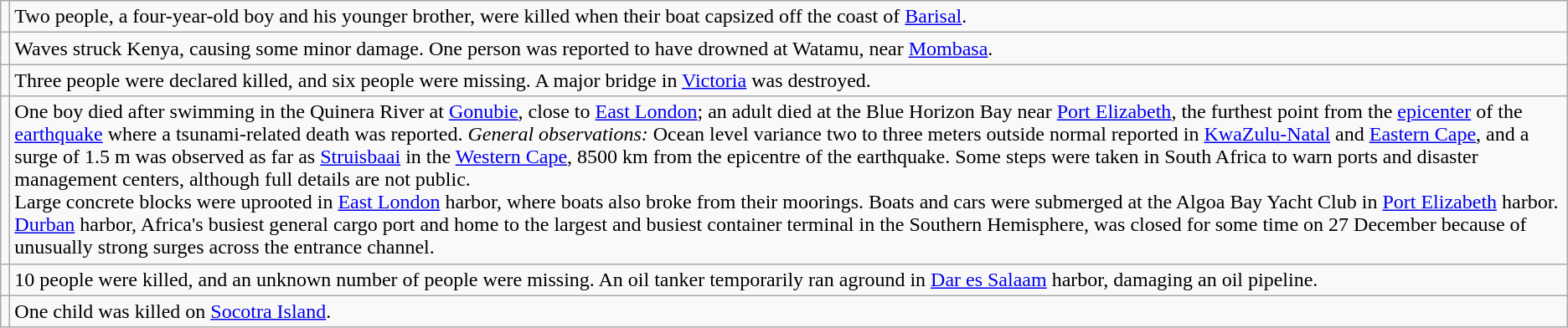<table class="wikitable">
<tr>
<td class=nowrap></td>
<td>Two people, a four-year-old boy and his younger brother, were killed when their boat capsized off the coast of <a href='#'>Barisal</a>.</td>
</tr>
<tr>
<td class=nowrap></td>
<td>Waves struck Kenya, causing some minor damage. One person was reported to have drowned at Watamu, near <a href='#'>Mombasa</a>.</td>
</tr>
<tr>
<td class=nowrap></td>
<td>Three people  were declared killed, and six people were missing. A major bridge in <a href='#'>Victoria</a> was destroyed.</td>
</tr>
<tr>
<td class=nowrap style=vertical-align:top></td>
<td>One boy died after swimming in the Quinera River at <a href='#'>Gonubie</a>, close to <a href='#'>East London</a>; an adult died at the Blue Horizon Bay near <a href='#'>Port Elizabeth</a>, the furthest point from the <a href='#'>epicenter</a> of the <a href='#'>earthquake</a> where a tsunami-related death was reported. <em>General observations:</em> Ocean level variance two to three meters outside normal reported in <a href='#'>KwaZulu-Natal</a> and <a href='#'>Eastern Cape</a>, and a surge of 1.5 m was observed as far as <a href='#'>Struisbaai</a> in the <a href='#'>Western Cape</a>, 8500 km from the epicentre of the earthquake. Some steps were taken in South Africa to warn ports and disaster management centers, although full details are not public.<br>Large concrete blocks were uprooted in <a href='#'>East London</a> harbor, where boats also broke from their moorings. Boats and cars were submerged at the Algoa Bay Yacht Club in <a href='#'>Port Elizabeth</a> harbor. <a href='#'>Durban</a> harbor, Africa's busiest general cargo port and home to the largest and busiest container terminal in the Southern Hemisphere, was closed for some time on 27 December because of unusually strong surges across the entrance channel.</td>
</tr>
<tr>
<td class=nowrap></td>
<td>10 people were killed, and an unknown number of people were missing. An oil tanker temporarily ran aground in <a href='#'>Dar es Salaam</a> harbor, damaging an oil pipeline.</td>
</tr>
<tr>
<td class=nowrap></td>
<td>One child was killed on <a href='#'>Socotra Island</a>.</td>
</tr>
</table>
